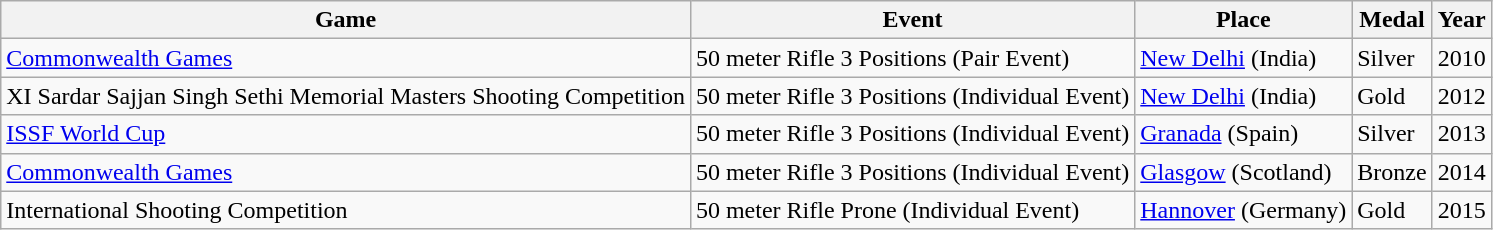<table class="wikitable">
<tr>
<th>Game</th>
<th>Event</th>
<th>Place</th>
<th>Medal</th>
<th>Year</th>
</tr>
<tr>
<td><a href='#'>Commonwealth Games</a></td>
<td>50 meter Rifle 3 Positions (Pair Event)</td>
<td><a href='#'>New Delhi</a> (India)</td>
<td>Silver</td>
<td>2010</td>
</tr>
<tr>
<td>XI Sardar Sajjan Singh Sethi Memorial Masters Shooting Competition</td>
<td>50 meter Rifle 3 Positions (Individual Event)</td>
<td><a href='#'>New Delhi</a> (India)</td>
<td>Gold</td>
<td>2012</td>
</tr>
<tr>
<td><a href='#'>ISSF World Cup</a></td>
<td>50 meter Rifle 3 Positions (Individual Event)</td>
<td><a href='#'>Granada</a> (Spain)</td>
<td>Silver</td>
<td>2013</td>
</tr>
<tr>
<td><a href='#'>Commonwealth Games</a></td>
<td>50 meter Rifle 3 Positions (Individual Event)</td>
<td><a href='#'>Glasgow</a> (Scotland)</td>
<td>Bronze</td>
<td>2014</td>
</tr>
<tr>
<td>International Shooting Competition</td>
<td>50 meter Rifle Prone (Individual Event)</td>
<td><a href='#'>Hannover</a> (Germany)</td>
<td>Gold</td>
<td>2015</td>
</tr>
</table>
